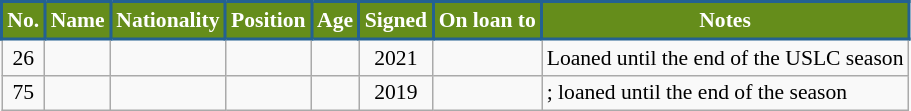<table class="wikitable sortable" style="text-align:left; font-size:90%; max-width:1100px;">
<tr>
<th style="background-color:#658D1B; color:#FFFFFF; border:2px solid #236192;" scope="col" data-sort-type="number">No.</th>
<th style="background-color:#658D1B; color:#FFFFFF; border:2px solid #236192;" scope="col">Name</th>
<th style="background-color:#658D1B; color:#FFFFFF; border:2px solid #236192;" scope="col">Nationality</th>
<th style="background-color:#658D1B; color:#FFFFFF; border:2px solid #236192;" scope="col">Position</th>
<th style="background-color:#658D1B; color:#FFFFFF; border:2px solid #236192;" scope="col">Age</th>
<th style="background-color:#658D1B; color:#FFFFFF; border:2px solid #236192;" scope="col">Signed</th>
<th style="background-color:#658D1B; color:#FFFFFF; border:2px solid #236192;" scope="col">On loan to</th>
<th style="background-color:#658D1B; color:#FFFFFF; border:2px solid #236192;" scope="col">Notes</th>
</tr>
<tr>
<td align=center>26</td>
<td></td>
<td></td>
<td align=center><a href='#'></a></td>
<td align=center></td>
<td align=center>2021</td>
<td></td>
<td>Loaned until the end of the USLC season</td>
</tr>
<tr>
<td align=center>75</td>
<td></td>
<td></td>
<td align=center><a href='#'></a></td>
<td align=center></td>
<td align=center>2019</td>
<td></td>
<td><a href='#'></a>; loaned until the end of the season</td>
</tr>
</table>
